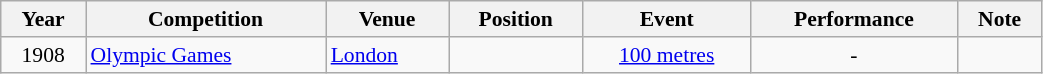<table class="wikitable" width=55% style="font-size:90%; text-align:center;">
<tr>
<th>Year</th>
<th>Competition</th>
<th>Venue</th>
<th>Position</th>
<th>Event</th>
<th>Performance</th>
<th>Note</th>
</tr>
<tr>
<td rowspan=2>1908</td>
<td rowspan=2 align=left><a href='#'>Olympic Games</a></td>
<td rowspan=2 align=left> <a href='#'>London</a></td>
<td></td>
<td><a href='#'>100 metres</a></td>
<td>-</td>
<td></td>
</tr>
</table>
